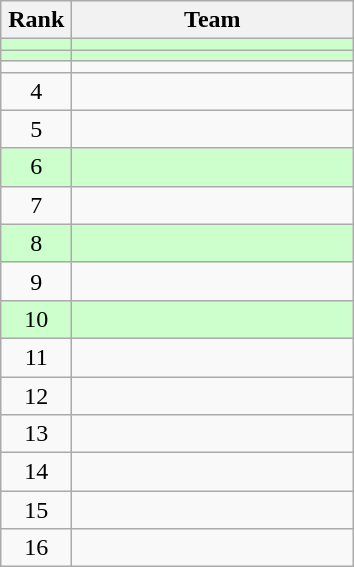<table class="wikitable" style="text-align: center;">
<tr>
<th width=40>Rank</th>
<th width=180>Team</th>
</tr>
<tr bgcolor=#ccffcc>
<td></td>
<td align=left></td>
</tr>
<tr bgcolor=#ccffcc>
<td></td>
<td align=left></td>
</tr>
<tr>
<td></td>
<td align=left></td>
</tr>
<tr>
<td>4</td>
<td align=left></td>
</tr>
<tr>
<td>5</td>
<td align=left></td>
</tr>
<tr bgcolor=#ccffcc>
<td>6</td>
<td align=left></td>
</tr>
<tr>
<td>7</td>
<td align=left></td>
</tr>
<tr bgcolor=#ccffcc>
<td>8</td>
<td align=left></td>
</tr>
<tr>
<td>9</td>
<td align=left></td>
</tr>
<tr bgcolor=#ccffcc>
<td>10</td>
<td align=left></td>
</tr>
<tr>
<td>11</td>
<td align=left></td>
</tr>
<tr>
<td>12</td>
<td align=left></td>
</tr>
<tr>
<td>13</td>
<td align=left></td>
</tr>
<tr>
<td>14</td>
<td align=left></td>
</tr>
<tr>
<td>15</td>
<td align=left></td>
</tr>
<tr>
<td>16</td>
<td align=left></td>
</tr>
</table>
